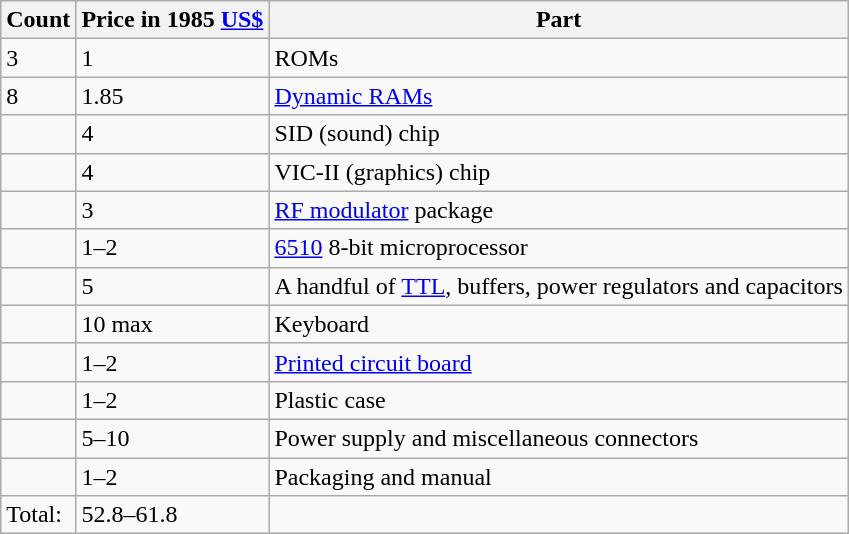<table class="wikitable">
<tr>
<th>Count</th>
<th>Price in 1985 <a href='#'>US$</a></th>
<th>Part</th>
</tr>
<tr>
<td>3</td>
<td>1</td>
<td>ROMs</td>
</tr>
<tr>
<td>8</td>
<td>1.85</td>
<td><a href='#'>Dynamic RAMs</a></td>
</tr>
<tr>
<td></td>
<td>4</td>
<td>SID (sound) chip</td>
</tr>
<tr>
<td></td>
<td>4</td>
<td>VIC-II (graphics) chip</td>
</tr>
<tr>
<td></td>
<td>3</td>
<td><a href='#'>RF modulator</a> package</td>
</tr>
<tr>
<td></td>
<td>1–2</td>
<td><a href='#'>6510</a> 8-bit microprocessor</td>
</tr>
<tr>
<td></td>
<td>5</td>
<td>A handful of <a href='#'>TTL</a>, buffers, power regulators and capacitors</td>
</tr>
<tr>
<td></td>
<td>10 max</td>
<td>Keyboard</td>
</tr>
<tr>
<td></td>
<td>1–2</td>
<td><a href='#'>Printed circuit board</a></td>
</tr>
<tr>
<td></td>
<td>1–2</td>
<td>Plastic case</td>
</tr>
<tr>
<td></td>
<td>5–10</td>
<td>Power supply and miscellaneous connectors</td>
</tr>
<tr>
<td></td>
<td>1–2</td>
<td>Packaging and manual</td>
</tr>
<tr>
<td>Total:</td>
<td>52.8–61.8</td>
</tr>
</table>
